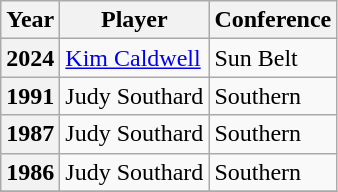<table class="wikitable" style="text-align:left">
<tr>
<th>Year</th>
<th>Player</th>
<th>Conference</th>
</tr>
<tr>
<th rowspan="1">2024</th>
<td align="left"><a href='#'>Kim Caldwell</a></td>
<td align="left">Sun Belt</td>
</tr>
<tr>
<th rowspan="1">1991</th>
<td align="left">Judy Southard</td>
<td align="left">Southern</td>
</tr>
<tr>
<th rowspan="1">1987</th>
<td align="left">Judy Southard</td>
<td align="left">Southern</td>
</tr>
<tr>
<th rowspan="1">1986</th>
<td align="left">Judy Southard</td>
<td align="left">Southern</td>
</tr>
<tr>
</tr>
</table>
